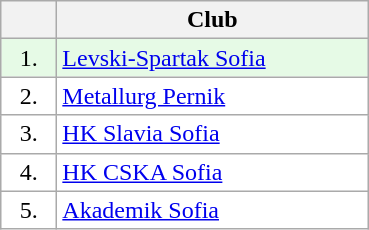<table class="wikitable">
<tr>
<th width="30"></th>
<th width="200">Club</th>
</tr>
<tr bgcolor="#e6fae6" align="center">
<td>1.</td>
<td align="left"><a href='#'>Levski-Spartak Sofia</a></td>
</tr>
<tr bgcolor="#FFFFFF" align="center">
<td>2.</td>
<td align="left"><a href='#'>Metallurg Pernik</a></td>
</tr>
<tr bgcolor="#FFFFFF" align="center">
<td>3.</td>
<td align="left"><a href='#'>HK Slavia Sofia</a></td>
</tr>
<tr bgcolor="#FFFFFF" align="center">
<td>4.</td>
<td align="left"><a href='#'>HK CSKA Sofia</a></td>
</tr>
<tr bgcolor="#FFFFFF" align="center">
<td>5.</td>
<td align="left"><a href='#'>Akademik Sofia</a></td>
</tr>
</table>
